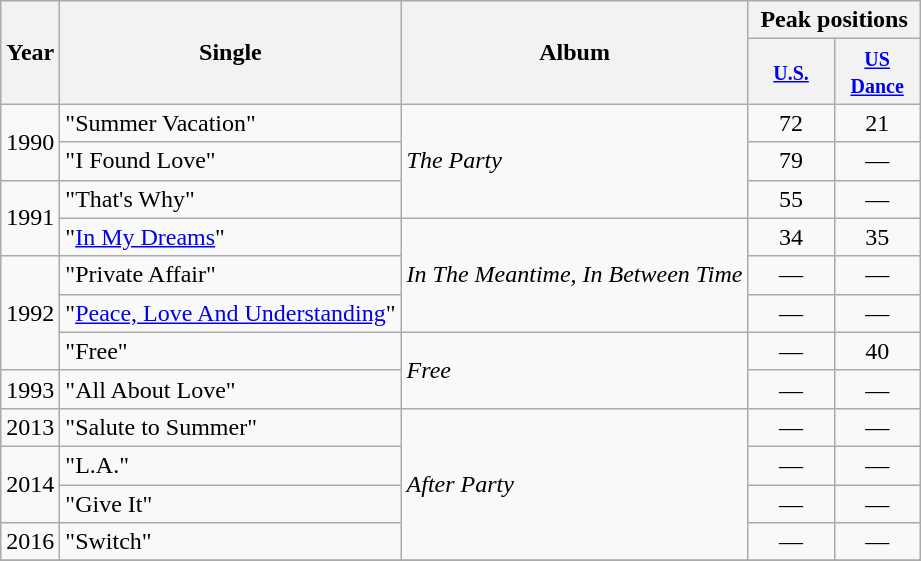<table class="wikitable">
<tr>
<th rowspan="2">Year</th>
<th rowspan="2">Single</th>
<th rowspan="2">Album</th>
<th colspan="4">Peak positions</th>
</tr>
<tr>
<th width="50"><small><a href='#'>U.S.</a></small></th>
<th width="50"><small><a href='#'>US Dance</a></small></th>
</tr>
<tr>
<td rowspan="2">1990</td>
<td>"Summer Vacation"</td>
<td rowspan="3"><em>The Party</em></td>
<td align="center">72</td>
<td align="center">21</td>
</tr>
<tr>
<td>"I Found Love"</td>
<td align="center">79</td>
<td align="center">—</td>
</tr>
<tr>
<td rowspan="2">1991</td>
<td>"That's Why"</td>
<td align="center">55</td>
<td align="center">—</td>
</tr>
<tr>
<td>"<a href='#'>In My Dreams</a>"</td>
<td rowspan="3"><em>In The Meantime, In Between Time</em></td>
<td align="center">34</td>
<td align="center">35</td>
</tr>
<tr>
<td rowspan="3">1992</td>
<td>"Private Affair"</td>
<td align="center">—</td>
<td align="center">—</td>
</tr>
<tr>
<td>"<a href='#'>Peace, Love And Understanding</a>"</td>
<td align="center">—</td>
<td align="center">—</td>
</tr>
<tr>
<td>"Free"</td>
<td rowspan="2"><em>Free</em></td>
<td align="center">—</td>
<td align="center">40</td>
</tr>
<tr>
<td rowspan="1">1993</td>
<td>"All About Love"</td>
<td align="center">—</td>
<td align="center">—</td>
</tr>
<tr>
<td rowspan="1">2013</td>
<td>"Salute to Summer"</td>
<td rowspan="4"><em> After Party </em></td>
<td align="center">—</td>
<td align="center">—</td>
</tr>
<tr>
<td rowspan="2">2014</td>
<td>"L.A."</td>
<td align="center">—</td>
<td align="center">—</td>
</tr>
<tr>
<td>"Give It"</td>
<td align="center">—</td>
<td align="center">—</td>
</tr>
<tr>
<td rowspan="1">2016</td>
<td>"Switch"</td>
<td align="center">—</td>
<td align="center">—</td>
</tr>
<tr>
</tr>
</table>
